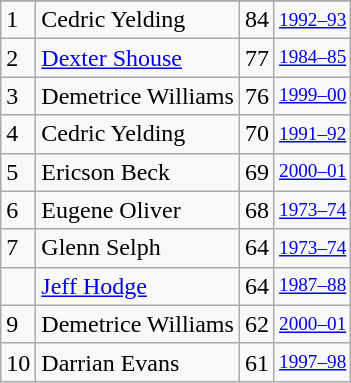<table class="wikitable">
<tr>
</tr>
<tr>
<td>1</td>
<td>Cedric Yelding</td>
<td>84</td>
<td style="font-size:80%;"><a href='#'>1992–93</a></td>
</tr>
<tr>
<td>2</td>
<td><a href='#'>Dexter Shouse</a></td>
<td>77</td>
<td style="font-size:80%;"><a href='#'>1984–85</a></td>
</tr>
<tr>
<td>3</td>
<td>Demetrice Williams</td>
<td>76</td>
<td style="font-size:80%;"><a href='#'>1999–00</a></td>
</tr>
<tr>
<td>4</td>
<td>Cedric Yelding</td>
<td>70</td>
<td style="font-size:80%;"><a href='#'>1991–92</a></td>
</tr>
<tr>
<td>5</td>
<td>Ericson Beck</td>
<td>69</td>
<td style="font-size:80%;"><a href='#'>2000–01</a></td>
</tr>
<tr>
<td>6</td>
<td>Eugene Oliver</td>
<td>68</td>
<td style="font-size:80%;"><a href='#'>1973–74</a></td>
</tr>
<tr>
<td>7</td>
<td>Glenn Selph</td>
<td>64</td>
<td style="font-size:80%;"><a href='#'>1973–74</a></td>
</tr>
<tr>
<td></td>
<td><a href='#'>Jeff Hodge</a></td>
<td>64</td>
<td style="font-size:80%;"><a href='#'>1987–88</a></td>
</tr>
<tr>
<td>9</td>
<td>Demetrice Williams</td>
<td>62</td>
<td style="font-size:80%;"><a href='#'>2000–01</a></td>
</tr>
<tr>
<td>10</td>
<td>Darrian Evans</td>
<td>61</td>
<td style="font-size:80%;"><a href='#'>1997–98</a></td>
</tr>
</table>
